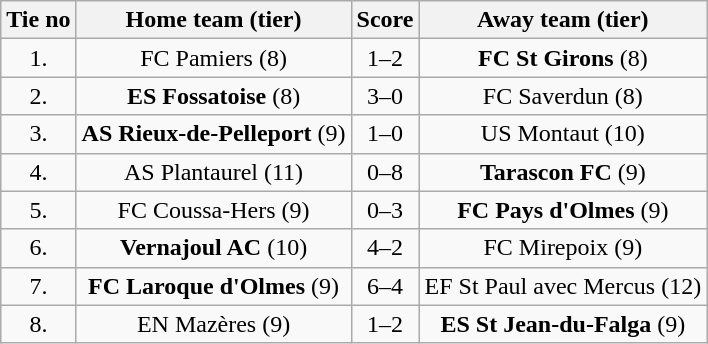<table class="wikitable" style="text-align: center">
<tr>
<th>Tie no</th>
<th>Home team (tier)</th>
<th>Score</th>
<th>Away team (tier)</th>
</tr>
<tr>
<td>1.</td>
<td>FC Pamiers (8)</td>
<td>1–2</td>
<td><strong>FC St Girons</strong> (8)</td>
</tr>
<tr>
<td>2.</td>
<td><strong>ES Fossatoise</strong> (8)</td>
<td>3–0</td>
<td>FC Saverdun (8)</td>
</tr>
<tr>
<td>3.</td>
<td><strong>AS Rieux-de-Pelleport</strong> (9)</td>
<td>1–0</td>
<td>US Montaut (10)</td>
</tr>
<tr>
<td>4.</td>
<td>AS Plantaurel (11)</td>
<td>0–8</td>
<td><strong>Tarascon FC</strong> (9)</td>
</tr>
<tr>
<td>5.</td>
<td>FC Coussa-Hers (9)</td>
<td>0–3</td>
<td><strong>FC Pays d'Olmes</strong> (9)</td>
</tr>
<tr>
<td>6.</td>
<td><strong>Vernajoul AC</strong> (10)</td>
<td>4–2 </td>
<td>FC Mirepoix (9)</td>
</tr>
<tr>
<td>7.</td>
<td><strong>FC Laroque d'Olmes</strong> (9)</td>
<td>6–4 </td>
<td>EF St Paul avec Mercus (12)</td>
</tr>
<tr>
<td>8.</td>
<td>EN Mazères (9)</td>
<td>1–2</td>
<td><strong>ES St Jean-du-Falga</strong> (9)</td>
</tr>
</table>
